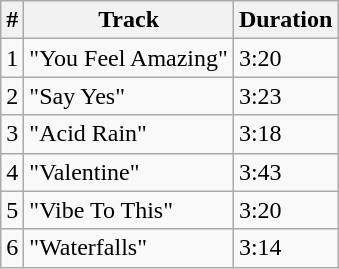<table class="wikitable">
<tr>
<th>#</th>
<th>Track</th>
<th>Duration</th>
</tr>
<tr>
<td>1</td>
<td>"You Feel Amazing"</td>
<td>3:20</td>
</tr>
<tr>
<td>2</td>
<td>"Say Yes"</td>
<td>3:23</td>
</tr>
<tr>
<td>3</td>
<td>"Acid Rain"</td>
<td>3:18</td>
</tr>
<tr>
<td>4</td>
<td>"Valentine"</td>
<td>3:43</td>
</tr>
<tr>
<td>5</td>
<td>"Vibe To This"</td>
<td>3:20</td>
</tr>
<tr>
<td>6</td>
<td>"Waterfalls"</td>
<td>3:14</td>
</tr>
</table>
